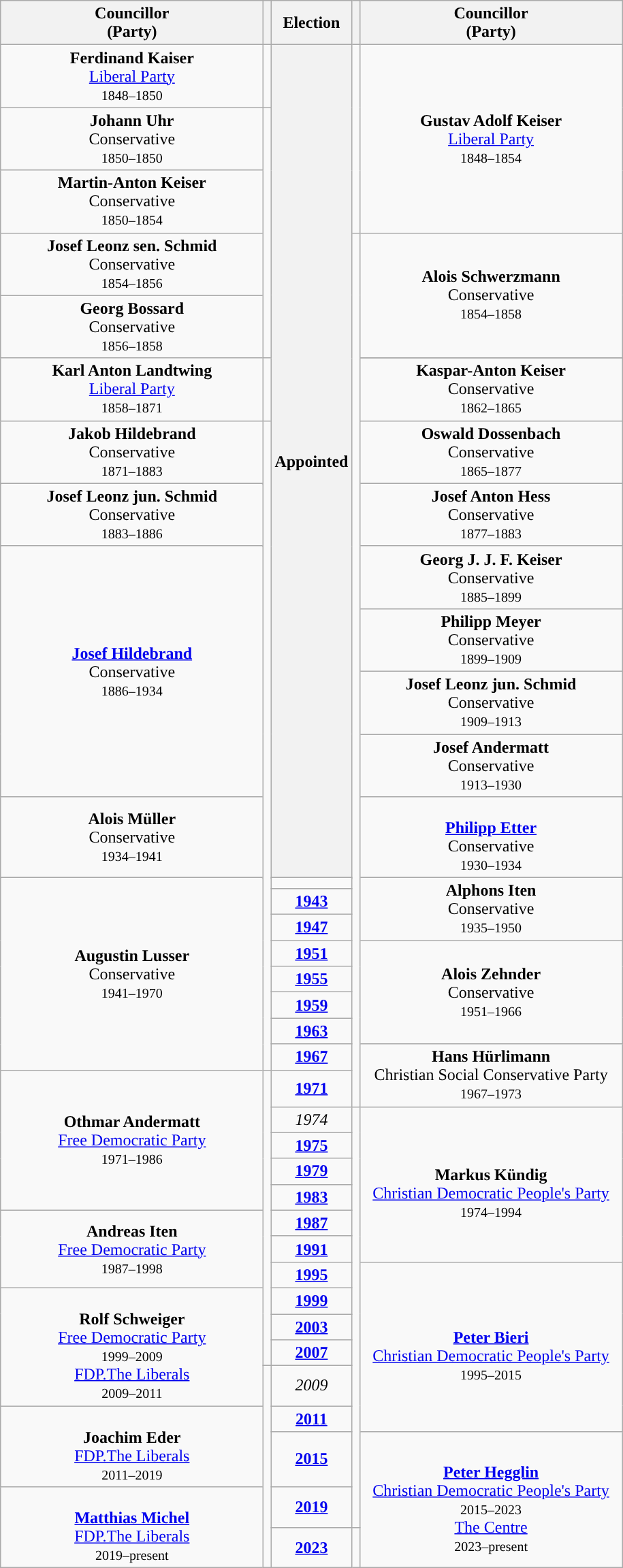<table class="wikitable" style="text-align:center">
<tr>
<th scope="col" width="250" colspan = "1">Councillor<br> (Party)</th>
<th></th>
<th>Election</th>
<th></th>
<th scope="col" width="250" colspan = "1">Councillor<br> (Party)</th>
</tr>
<tr>
<td rowspan=1><strong>Ferdinand Kaiser</strong><br><a href='#'>Liberal Party</a><br><small>1848–1850</small></td>
<td rowspan=1; style="background-color: "></td>
<th rowspan=19>Appointed</th>
<td rowspan=3; style="background-color: "></td>
<td rowspan=3><strong>Gustav Adolf Keiser</strong><br><a href='#'>Liberal Party</a><br><small>1848–1854</small></td>
</tr>
<tr>
<td rowspan=1><strong>Johann Uhr</strong><br>Conservative<br><small>1850–1850</small></td>
<td rowspan=4; style="background-color: "></td>
</tr>
<tr>
<td rowspan=1><strong>Martin-Anton Keiser</strong><br>Conservative<br><small>1850–1854</small></td>
</tr>
<tr>
<td rowspan=1><strong>Josef Leonz sen. Schmid</strong><br>Conservative<br><small>1854–1856</small></td>
<td rowspan=25; style="background-color: "></td>
<td rowspan=2><strong>Alois Schwerzmann</strong><br>Conservative<br><small>1854–1858</small></td>
</tr>
<tr>
<td rowspan=1><strong>Georg Bossard</strong><br>Conservative<br><small>1856–1858</small></td>
</tr>
<tr>
<td rowspan=3><strong>Karl Anton Landtwing</strong><br><a href='#'>Liberal Party</a><br><small>1858–1871</small></td>
<td rowspan=3; style="background-color: "></td>
</tr>
<tr>
<td rowspan=1><strong>Kaspar-Anton Keiser</strong><br>Conservative<br><small>1862–1865</small></td>
</tr>
<tr>
<td rowspan=2><strong>Oswald Dossenbach</strong><br>Conservative<br><small>1865–1877</small></td>
</tr>
<tr>
<td rowspan=2><strong>Jakob Hildebrand</strong><br>Conservative<br><small>1871–1883</small></td>
<td rowspan=19; style="background-color: "></td>
</tr>
<tr>
<td rowspan=2><strong>Josef Anton Hess</strong><br>Conservative<br><small>1877–1883</small></td>
</tr>
<tr>
<td rowspan=2><strong>Josef Leonz jun. Schmid</strong><br>Conservative<br><small>1883–1886</small></td>
</tr>
<tr>
<td rowspan=2><strong>Georg J. J. F. Keiser</strong><br>Conservative<br><small>1885–1899</small></td>
</tr>
<tr>
<td rowspan=5><strong><a href='#'>Josef Hildebrand</a></strong><br>Conservative<br><small>1886–1934</small></td>
</tr>
<tr>
<td rowspan=1><strong>Philipp Meyer</strong><br>Conservative<br><small>1899–1909</small></td>
</tr>
<tr>
<td rowspan=1><strong>Josef Leonz jun. Schmid</strong><br>Conservative<br><small>1909–1913</small></td>
</tr>
<tr>
<td rowspan=1><strong>Josef Andermatt</strong><br>Conservative<br><small>1913–1930</small></td>
</tr>
<tr>
<td rowspan=2><br><strong><a href='#'>Philipp Etter</a></strong><br>Conservative<br><small>1930–1934</small></td>
</tr>
<tr>
<td rowspan=2><strong>Alois Müller</strong><br>Conservative<br><small>1934–1941</small></td>
</tr>
<tr>
<td rowspan=4><strong>Alphons Iten</strong><br>Conservative<br><small>1935–1950</small></td>
</tr>
<tr>
<td rowspan=8><strong>Augustin Lusser</strong><br>Conservative<br><small>1941–1970</small></td>
</tr>
<tr>
<td><strong><a href='#'>1943</a></strong></td>
</tr>
<tr>
<td><strong><a href='#'>1947</a></strong></td>
</tr>
<tr>
<td><strong><a href='#'>1951</a></strong></td>
<td rowspan=4><strong>Alois Zehnder</strong><br>Conservative<br><small>1951–1966</small></td>
</tr>
<tr>
<td><strong><a href='#'>1955</a></strong></td>
</tr>
<tr>
<td><strong><a href='#'>1959</a></strong></td>
</tr>
<tr>
<td><strong><a href='#'>1963</a></strong></td>
</tr>
<tr>
<td><strong><a href='#'>1967</a></strong></td>
<td rowspan=2><strong>Hans Hürlimann</strong><br>Christian Social Conservative Party<br><small>1967–1973</small></td>
</tr>
<tr>
<td rowspan=5><strong>Othmar Andermatt</strong><br><a href='#'>Free Democratic Party</a><br><small>1971–1986</small></td>
<td rowspan=11; style="background-color: "></td>
<td><strong><a href='#'>1971</a></strong></td>
</tr>
<tr>
<td><em>1974</em></td>
<td rowspan=14; style="background-color: "></td>
<td rowspan=6><br><strong>Markus Kündig</strong><br><a href='#'>Christian Democratic People's Party</a><br><small>1974–1994</small></td>
</tr>
<tr>
<td><strong><a href='#'>1975</a></strong></td>
</tr>
<tr>
<td><strong><a href='#'>1979</a></strong></td>
</tr>
<tr>
<td><strong><a href='#'>1983</a></strong></td>
</tr>
<tr>
<td rowspan=3><strong>Andreas Iten</strong><br><a href='#'>Free Democratic Party</a><br><small>1987–1998</small></td>
<td><strong><a href='#'>1987</a></strong></td>
</tr>
<tr>
<td><strong><a href='#'>1991</a></strong></td>
</tr>
<tr>
<td><strong><a href='#'>1995</a></strong></td>
<td rowspan=6><br><strong><a href='#'>Peter Bieri</a></strong><br><a href='#'>Christian Democratic People's Party</a><br><small>1995–2015</small></td>
</tr>
<tr>
<td rowspan=4><br><strong>Rolf Schweiger</strong><br><a href='#'>Free Democratic Party</a><br><small>1999–2009</small><br><a href='#'>FDP.The Liberals</a><br><small>2009–2011</small></td>
<td><strong><a href='#'>1999</a></strong></td>
</tr>
<tr>
<td><strong><a href='#'>2003</a></strong></td>
</tr>
<tr>
<td><strong><a href='#'>2007</a></strong></td>
</tr>
<tr>
<td rowspan=5; style="background-color: "></td>
<td><em>2009</em></td>
</tr>
<tr>
<td rowspan=2><br><strong>Joachim Eder</strong><br><a href='#'>FDP.The Liberals</a><br><small>2011–2019</small></td>
<td><strong><a href='#'>2011</a></strong></td>
</tr>
<tr>
<td><strong><a href='#'>2015</a></strong></td>
<td rowspan=3><strong><br><a href='#'>Peter Hegglin</a></strong><br><a href='#'>Christian Democratic People's Party</a><br><small>2015–2023</small><br><a href='#'>The Centre</a><br><small>2023–present</small></td>
</tr>
<tr>
<td rowspan=2><br><strong><a href='#'>Matthias Michel</a></strong><br><a href='#'>FDP.The Liberals</a><br><small>2019–present</small></td>
<td><strong><a href='#'>2019</a></strong></td>
</tr>
<tr>
<td><strong><a href='#'>2023</a></strong></td>
<td rowspan=1; style="background-color: "></td>
</tr>
</table>
